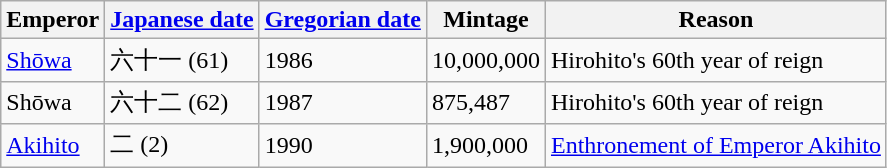<table class="wikitable sortable">
<tr>
<th>Emperor</th>
<th class="unsortable"><a href='#'>Japanese date</a></th>
<th><a href='#'>Gregorian date</a></th>
<th>Mintage</th>
<th>Reason</th>
</tr>
<tr>
<td><a href='#'>Shōwa</a></td>
<td>六十一 (61)</td>
<td>1986</td>
<td>10,000,000</td>
<td>Hirohito's 60th year of reign</td>
</tr>
<tr>
<td>Shōwa</td>
<td>六十二 (62)</td>
<td>1987</td>
<td>875,487</td>
<td>Hirohito's 60th year of reign</td>
</tr>
<tr>
<td><a href='#'>Akihito</a></td>
<td>二 (2)</td>
<td>1990</td>
<td>1,900,000</td>
<td><a href='#'>Enthronement of Emperor Akihito</a></td>
</tr>
</table>
